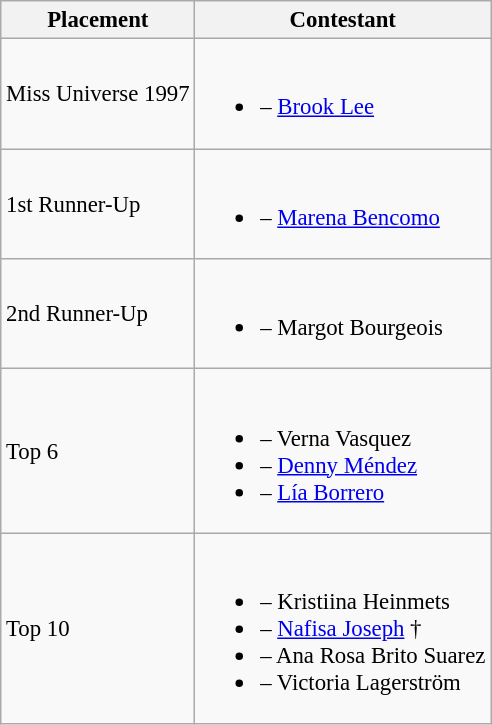<table class="wikitable sortable" style="font-size:95%;">
<tr>
<th>Placement</th>
<th>Contestant</th>
</tr>
<tr>
<td>Miss Universe 1997</td>
<td><br><ul><li> – <a href='#'>Brook Lee</a></li></ul></td>
</tr>
<tr>
<td>1st Runner-Up</td>
<td><br><ul><li> – <a href='#'>Marena Bencomo</a></li></ul></td>
</tr>
<tr>
<td>2nd Runner-Up</td>
<td><br><ul><li> – Margot Bourgeois</li></ul></td>
</tr>
<tr>
<td>Top 6</td>
<td><br><ul><li> – Verna Vasquez</li><li> – <a href='#'>Denny Méndez</a></li><li> – <a href='#'>Lía Borrero</a></li></ul></td>
</tr>
<tr>
<td>Top 10</td>
<td><br><ul><li> – Kristiina Heinmets</li><li> – <a href='#'>Nafisa Joseph</a> †</li><li> – Ana Rosa Brito Suarez</li><li> – Victoria Lagerström</li></ul></td>
</tr>
</table>
